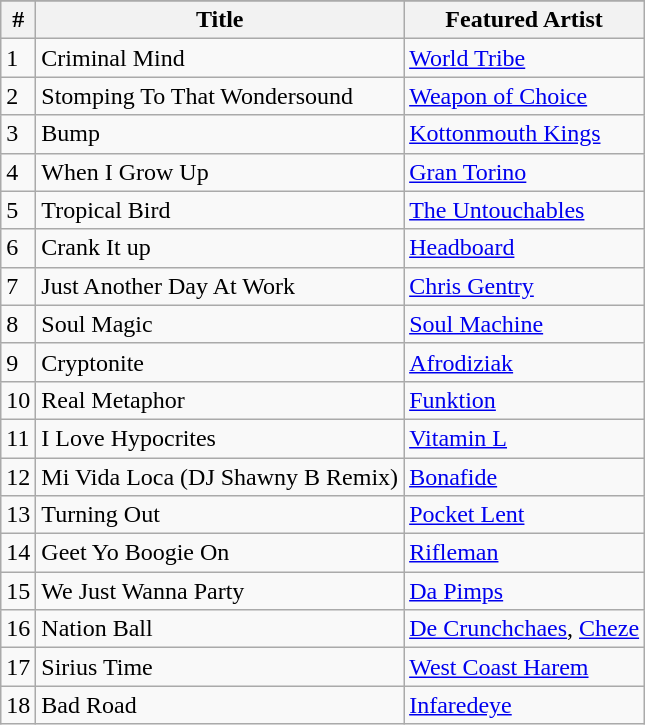<table class="wikitable">
<tr>
</tr>
<tr>
<th align="center">#</th>
<th align="center">Title</th>
<th align="center">Featured Artist</th>
</tr>
<tr>
<td>1</td>
<td>Criminal Mind</td>
<td><a href='#'>World Tribe</a></td>
</tr>
<tr>
<td>2</td>
<td>Stomping To That Wondersound</td>
<td><a href='#'>Weapon of Choice</a></td>
</tr>
<tr>
<td>3</td>
<td>Bump</td>
<td><a href='#'>Kottonmouth Kings</a></td>
</tr>
<tr>
<td>4</td>
<td>When I Grow Up</td>
<td><a href='#'>Gran Torino</a></td>
</tr>
<tr>
<td>5</td>
<td>Tropical Bird</td>
<td><a href='#'>The Untouchables</a></td>
</tr>
<tr>
<td>6</td>
<td>Crank It up</td>
<td><a href='#'>Headboard</a></td>
</tr>
<tr>
<td>7</td>
<td>Just Another Day At Work</td>
<td><a href='#'>Chris Gentry</a></td>
</tr>
<tr>
<td>8</td>
<td>Soul Magic</td>
<td><a href='#'>Soul Machine</a></td>
</tr>
<tr>
<td>9</td>
<td>Cryptonite</td>
<td><a href='#'>Afrodiziak</a></td>
</tr>
<tr>
<td>10</td>
<td>Real Metaphor</td>
<td><a href='#'>Funktion</a></td>
</tr>
<tr>
<td>11</td>
<td>I Love Hypocrites</td>
<td><a href='#'>Vitamin L</a></td>
</tr>
<tr>
<td>12</td>
<td>Mi Vida Loca (DJ Shawny B Remix)</td>
<td><a href='#'>Bonafide</a></td>
</tr>
<tr>
<td>13</td>
<td>Turning Out</td>
<td><a href='#'>Pocket Lent</a></td>
</tr>
<tr>
<td>14</td>
<td>Geet Yo Boogie On</td>
<td><a href='#'>Rifleman</a></td>
</tr>
<tr>
<td>15</td>
<td>We Just Wanna Party</td>
<td><a href='#'>Da Pimps</a></td>
</tr>
<tr>
<td>16</td>
<td>Nation Ball</td>
<td><a href='#'>De Crunchchaes</a>, <a href='#'>Cheze</a></td>
</tr>
<tr>
<td>17</td>
<td>Sirius Time</td>
<td><a href='#'>West Coast Harem</a></td>
</tr>
<tr>
<td>18</td>
<td>Bad Road</td>
<td><a href='#'>Infaredeye</a></td>
</tr>
</table>
